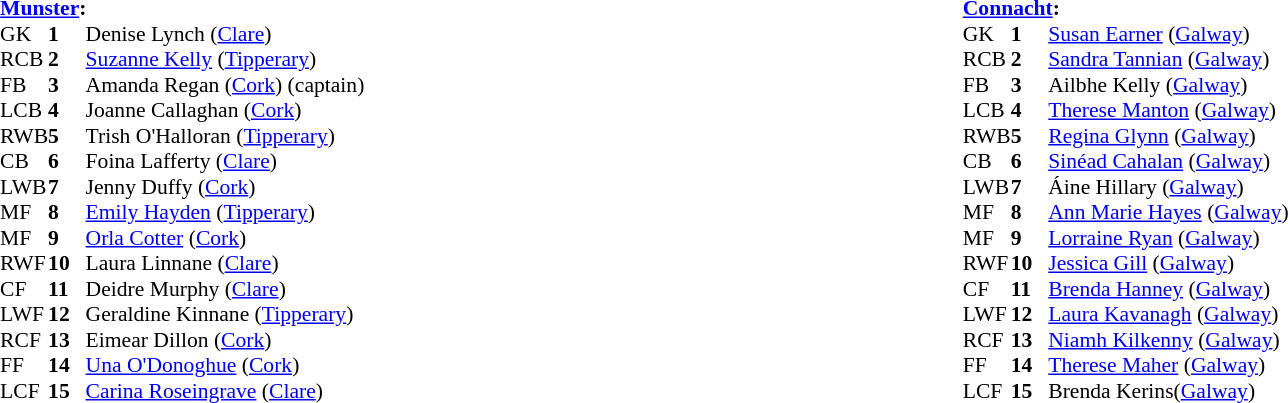<table width="100%">
<tr>
<td valign="top"></td>
<td valign="top" width="50%"><br><table style="font-size: 90%" cellspacing="0" cellpadding="0" align=center>
<tr>
<td colspan="4"><strong><a href='#'>Munster</a>:</strong></td>
</tr>
<tr>
<th width="25"></th>
<th width="25"></th>
</tr>
<tr>
<td>GK</td>
<td><strong>1</strong></td>
<td>Denise Lynch (<a href='#'>Clare</a>)</td>
</tr>
<tr>
<td>RCB</td>
<td><strong>2</strong></td>
<td><a href='#'>Suzanne Kelly</a> (<a href='#'>Tipperary</a>)</td>
</tr>
<tr>
<td>FB</td>
<td><strong>3</strong></td>
<td>Amanda Regan (<a href='#'>Cork</a>) (captain)</td>
</tr>
<tr>
<td>LCB</td>
<td><strong>4</strong></td>
<td>Joanne Callaghan (<a href='#'>Cork</a>)</td>
</tr>
<tr>
<td>RWB</td>
<td><strong>5</strong></td>
<td>Trish O'Halloran (<a href='#'>Tipperary</a>)</td>
</tr>
<tr>
<td>CB</td>
<td><strong>6</strong></td>
<td>Foina Lafferty (<a href='#'>Clare</a>)</td>
</tr>
<tr>
<td>LWB</td>
<td><strong>7</strong></td>
<td>Jenny Duffy (<a href='#'>Cork</a>)</td>
</tr>
<tr>
<td>MF</td>
<td><strong>8</strong></td>
<td><a href='#'>Emily Hayden</a> (<a href='#'>Tipperary</a>)</td>
</tr>
<tr>
<td>MF</td>
<td><strong>9</strong></td>
<td><a href='#'>Orla Cotter</a> (<a href='#'>Cork</a>)</td>
</tr>
<tr>
<td>RWF</td>
<td><strong>10</strong></td>
<td>Laura Linnane (<a href='#'>Clare</a>)</td>
</tr>
<tr>
<td>CF</td>
<td><strong>11</strong></td>
<td>Deidre Murphy (<a href='#'>Clare</a>)</td>
</tr>
<tr>
<td>LWF</td>
<td><strong>12</strong></td>
<td>Geraldine Kinnane (<a href='#'>Tipperary</a>)</td>
</tr>
<tr>
<td>RCF</td>
<td><strong>13</strong></td>
<td>Eimear Dillon (<a href='#'>Cork</a>)</td>
</tr>
<tr>
<td>FF</td>
<td><strong>14</strong></td>
<td><a href='#'>Una O'Donoghue</a> (<a href='#'>Cork</a>)</td>
</tr>
<tr>
<td>LCF</td>
<td><strong>15</strong></td>
<td><a href='#'>Carina Roseingrave</a> (<a href='#'>Clare</a>)</td>
</tr>
<tr>
</tr>
</table>
</td>
<td valign="top" width="50%"><br><table style="font-size: 90%" cellspacing="0" cellpadding="0" align=center>
<tr>
<td colspan="4"><strong><a href='#'>Connacht</a>:</strong></td>
</tr>
<tr>
<th width="25"></th>
<th width="25"></th>
</tr>
<tr>
<td>GK</td>
<td><strong>1</strong></td>
<td><a href='#'>Susan Earner</a> (<a href='#'>Galway</a>)</td>
</tr>
<tr>
<td>RCB</td>
<td><strong>2</strong></td>
<td><a href='#'>Sandra Tannian</a> (<a href='#'>Galway</a>)</td>
</tr>
<tr>
<td>FB</td>
<td><strong>3</strong></td>
<td>Ailbhe Kelly (<a href='#'>Galway</a>)</td>
</tr>
<tr>
<td>LCB</td>
<td><strong>4</strong></td>
<td><a href='#'>Therese Manton</a> (<a href='#'>Galway</a>)</td>
</tr>
<tr>
<td>RWB</td>
<td><strong>5</strong></td>
<td><a href='#'>Regina Glynn</a> (<a href='#'>Galway</a>)</td>
</tr>
<tr>
<td>CB</td>
<td><strong>6</strong></td>
<td><a href='#'>Sinéad Cahalan</a> (<a href='#'>Galway</a>)</td>
</tr>
<tr>
<td>LWB</td>
<td><strong>7</strong></td>
<td>Áine Hillary (<a href='#'>Galway</a>)</td>
</tr>
<tr>
<td>MF</td>
<td><strong>8</strong></td>
<td><a href='#'>Ann Marie Hayes</a> (<a href='#'>Galway</a>)</td>
</tr>
<tr>
<td>MF</td>
<td><strong>9</strong></td>
<td><a href='#'>Lorraine Ryan</a> (<a href='#'>Galway</a>)</td>
</tr>
<tr>
<td>RWF</td>
<td><strong>10</strong></td>
<td><a href='#'>Jessica Gill</a> (<a href='#'>Galway</a>)</td>
</tr>
<tr>
<td>CF</td>
<td><strong>11</strong></td>
<td><a href='#'>Brenda Hanney</a> (<a href='#'>Galway</a>)</td>
</tr>
<tr>
<td>LWF</td>
<td><strong>12</strong></td>
<td><a href='#'>Laura Kavanagh</a> (<a href='#'>Galway</a>)</td>
</tr>
<tr>
<td>RCF</td>
<td><strong>13</strong></td>
<td><a href='#'>Niamh Kilkenny</a> (<a href='#'>Galway</a>)</td>
</tr>
<tr>
<td>FF</td>
<td><strong>14</strong></td>
<td><a href='#'>Therese Maher</a> (<a href='#'>Galway</a>)</td>
</tr>
<tr>
<td>LCF</td>
<td><strong>15</strong></td>
<td>Brenda Kerins(<a href='#'>Galway</a>)</td>
</tr>
<tr>
</tr>
</table>
</td>
</tr>
</table>
